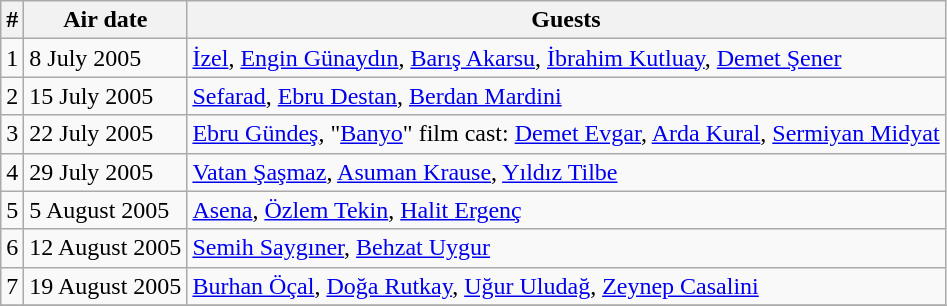<table class="wikitable">
<tr>
<th>#</th>
<th>Air date</th>
<th>Guests</th>
</tr>
<tr>
<td>1</td>
<td>8 July 2005</td>
<td><a href='#'>İzel</a>, <a href='#'>Engin Günaydın</a>, <a href='#'>Barış Akarsu</a>, <a href='#'>İbrahim Kutluay</a>, <a href='#'>Demet Şener</a></td>
</tr>
<tr>
<td>2</td>
<td>15 July 2005</td>
<td><a href='#'>Sefarad</a>, <a href='#'>Ebru Destan</a>, <a href='#'>Berdan Mardini</a></td>
</tr>
<tr>
<td>3</td>
<td>22 July 2005</td>
<td><a href='#'>Ebru Gündeş</a>, "<a href='#'>Banyo</a>" film cast: <a href='#'>Demet Evgar</a>, <a href='#'>Arda Kural</a>, <a href='#'>Sermiyan Midyat</a></td>
</tr>
<tr>
<td>4</td>
<td>29 July 2005</td>
<td><a href='#'>Vatan Şaşmaz</a>, <a href='#'>Asuman Krause</a>, <a href='#'>Yıldız Tilbe</a></td>
</tr>
<tr>
<td>5</td>
<td>5 August 2005</td>
<td><a href='#'>Asena</a>, <a href='#'>Özlem Tekin</a>, <a href='#'>Halit Ergenç</a></td>
</tr>
<tr>
<td>6</td>
<td>12 August 2005</td>
<td><a href='#'>Semih Saygıner</a>, <a href='#'>Behzat Uygur</a></td>
</tr>
<tr>
<td>7</td>
<td>19 August 2005</td>
<td><a href='#'>Burhan Öçal</a>, <a href='#'>Doğa Rutkay</a>, <a href='#'>Uğur Uludağ</a>, <a href='#'>Zeynep Casalini</a></td>
</tr>
<tr>
</tr>
</table>
